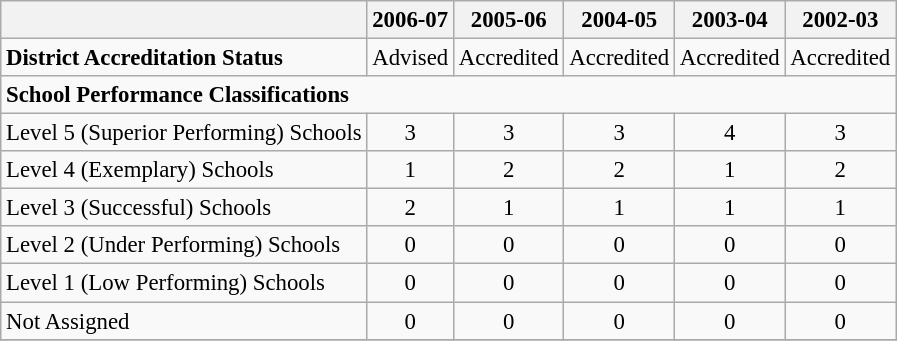<table class="wikitable" style="font-size: 95%;">
<tr>
<th></th>
<th>2006-07</th>
<th>2005-06</th>
<th>2004-05</th>
<th>2003-04</th>
<th>2002-03</th>
</tr>
<tr>
<td align="left"><strong>District Accreditation Status</strong></td>
<td align="center">Advised</td>
<td align="center">Accredited</td>
<td align="center">Accredited</td>
<td align="center">Accredited</td>
<td align="center">Accredited</td>
</tr>
<tr>
<td align="left" colspan="6"><strong>School Performance Classifications</strong></td>
</tr>
<tr>
<td align="left">Level 5 (Superior Performing) Schools</td>
<td align="center">3</td>
<td align="center">3</td>
<td align="center">3</td>
<td align="center">4</td>
<td align="center">3</td>
</tr>
<tr>
<td align="left">Level 4 (Exemplary) Schools</td>
<td align="center">1</td>
<td align="center">2</td>
<td align="center">2</td>
<td align="center">1</td>
<td align="center">2</td>
</tr>
<tr>
<td align="left">Level 3 (Successful) Schools</td>
<td align="center">2</td>
<td align="center">1</td>
<td align="center">1</td>
<td align="center">1</td>
<td align="center">1</td>
</tr>
<tr>
<td align="left">Level 2 (Under Performing) Schools</td>
<td align="center">0</td>
<td align="center">0</td>
<td align="center">0</td>
<td align="center">0</td>
<td align="center">0</td>
</tr>
<tr>
<td align="left">Level 1 (Low Performing) Schools</td>
<td align="center">0</td>
<td align="center">0</td>
<td align="center">0</td>
<td align="center">0</td>
<td align="center">0</td>
</tr>
<tr>
<td align="left">Not Assigned</td>
<td align="center">0</td>
<td align="center">0</td>
<td align="center">0</td>
<td align="center">0</td>
<td align="center">0</td>
</tr>
<tr>
</tr>
</table>
